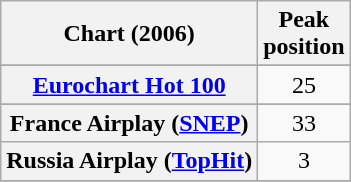<table class="wikitable sortable plainrowheaders" style="text-align:center">
<tr>
<th scope="col">Chart (2006)</th>
<th scope="col">Peak<br>position</th>
</tr>
<tr>
</tr>
<tr>
</tr>
<tr>
<th scope="row"><a href='#'>Eurochart Hot 100</a></th>
<td>25</td>
</tr>
<tr>
</tr>
<tr>
<th scope="row">France Airplay (<a href='#'>SNEP</a>)</th>
<td>33</td>
</tr>
<tr>
<th scope="row">Russia Airplay (<a href='#'>TopHit</a>)</th>
<td>3</td>
</tr>
<tr>
</tr>
</table>
